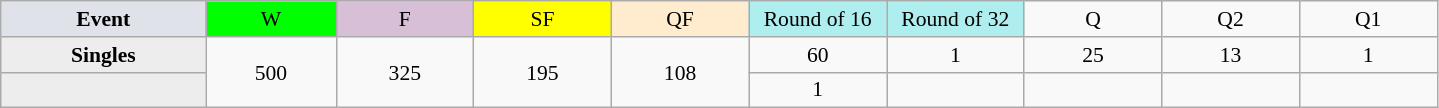<table class=wikitable style=font-size:90%;text-align:center>
<tr>
<td style="width:130px; background:#dfe2e9;"><strong>Event</strong></td>
<td style="width:80px; background:lime;">W</td>
<td style="width:85px; background:thistle;">F</td>
<td style="width:85px; background:#ff0;">SF</td>
<td style="width:85px; background:#ffebcd;">QF</td>
<td style="width:85px; background:#afeeee;">Round of 16</td>
<td style="width:85px; background:#afeeee;">Round of 32</td>
<td style="width:85px;">Q</td>
<td style="width:85px;">Q2</td>
<td style="width:85px;">Q1</td>
</tr>
<tr>
<th style="background:#ededed;">Singles</th>
<td rowspan=2>500</td>
<td rowspan=2>325</td>
<td rowspan=2>195</td>
<td rowspan=2>108</td>
<td>60</td>
<td>1</td>
<td>25</td>
<td>13</td>
<td>1</td>
</tr>
<tr>
<th style="background:#ededed;"></th>
<td>1</td>
<td></td>
<td></td>
<td></td>
<td></td>
</tr>
</table>
